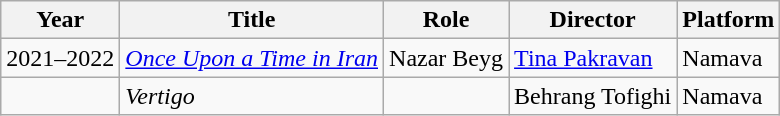<table class="wikitable sortable">
<tr>
<th>Year</th>
<th>Title</th>
<th>Role</th>
<th>Director</th>
<th>Platform</th>
</tr>
<tr>
<td>2021–2022</td>
<td><em><a href='#'>Once Upon a Time in Iran</a></em></td>
<td>Nazar Beyg</td>
<td><a href='#'>Tina Pakravan</a></td>
<td>Namava</td>
</tr>
<tr>
<td></td>
<td><em>Vertigo</em></td>
<td></td>
<td>Behrang Tofighi</td>
<td>Namava</td>
</tr>
</table>
